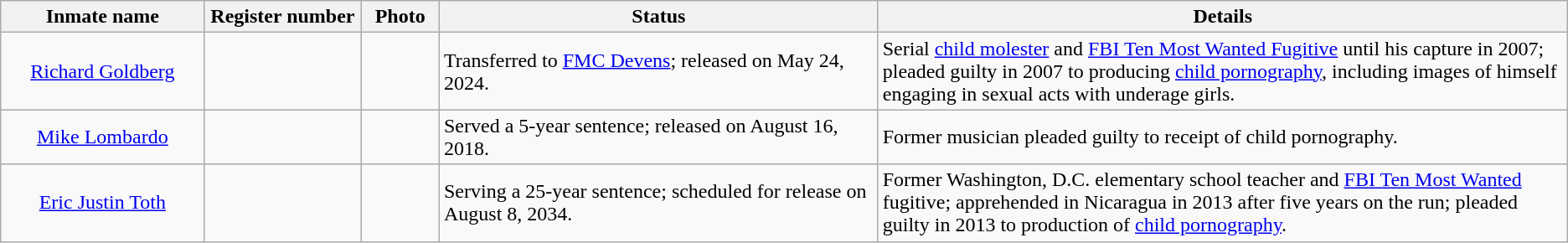<table class="wikitable sortable">
<tr>
<th width=13%>Inmate name</th>
<th width=10%>Register number</th>
<th width=5%>Photo</th>
<th width=28%>Status</th>
<th width=49%>Details</th>
</tr>
<tr>
<td style="text-align:center;"><a href='#'>Richard Goldberg</a></td>
<td style="text-align:center;"> </td>
<td></td>
<td>Transferred to <a href='#'>FMC Devens</a>; released on May 24, 2024.</td>
<td>Serial <a href='#'>child molester</a> and <a href='#'>FBI Ten Most Wanted Fugitive</a> until his capture in 2007; pleaded guilty in 2007 to producing <a href='#'>child pornography</a>, including images of himself engaging in sexual acts with underage girls.</td>
</tr>
<tr>
<td style="text-align:center;"><a href='#'>Mike Lombardo</a></td>
<td style="text-align:center;"></td>
<td></td>
<td>Served a 5-year sentence; released on August 16, 2018.</td>
<td>Former musician pleaded guilty to receipt of child pornography.</td>
</tr>
<tr>
<td style="text-align:center;"><a href='#'>Eric Justin Toth</a></td>
<td style="text-align:center;"></td>
<td></td>
<td>Serving a 25-year sentence; scheduled for release on August 8, 2034.</td>
<td>Former Washington, D.C. elementary school teacher and <a href='#'>FBI Ten Most Wanted</a> fugitive; apprehended in Nicaragua in 2013 after five years on the run; pleaded guilty in 2013 to production of <a href='#'>child pornography</a>.</td>
</tr>
</table>
